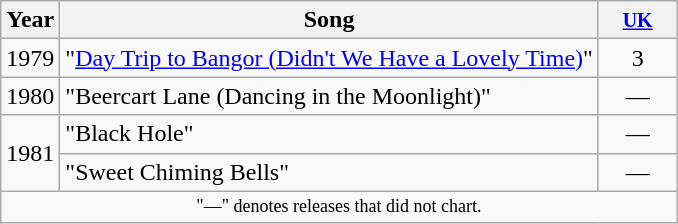<table class="wikitable">
<tr>
<th>Year</th>
<th>Song</th>
<th style="width:45px;"><small><a href='#'>UK</a></small><br></th>
</tr>
<tr>
<td rowspan="1">1979</td>
<td>"<a href='#'>Day Trip to Bangor (Didn't We Have a Lovely Time)</a>"</td>
<td align=center>3</td>
</tr>
<tr>
<td rowspan="1">1980</td>
<td>"Beercart Lane (Dancing in the Moonlight)"</td>
<td align=center>—</td>
</tr>
<tr>
<td rowspan="2">1981</td>
<td>"Black Hole"</td>
<td align=center>—</td>
</tr>
<tr>
<td>"Sweet Chiming Bells"</td>
<td align=center>—</td>
</tr>
<tr>
<td colspan="7" style="text-align:center; font-size:9pt;">"—" denotes releases that did not chart.</td>
</tr>
</table>
